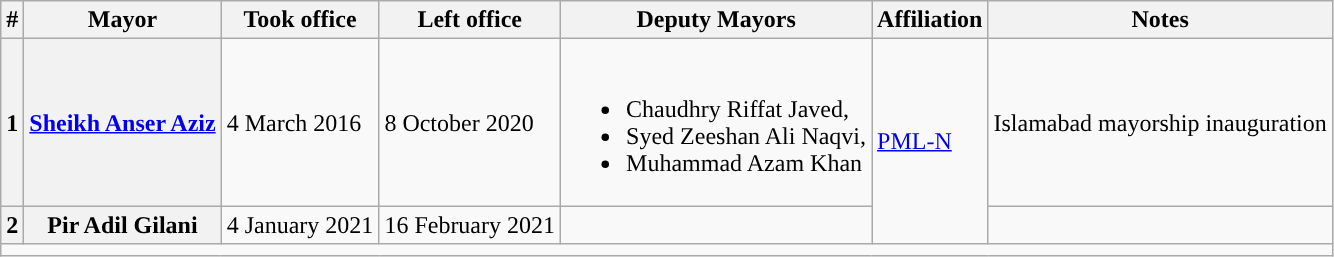<table class="wikitable plainrowheaders">
<tr List of Mayors>
<th>#</th>
<th>Mayor</th>
<th>Took office</th>
<th>Left office</th>
<th>Deputy Mayors</th>
<th>Affiliation</th>
<th>Notes</th>
</tr>
<tr>
<th>1</th>
<th><a href='#'>Sheikh Anser Aziz</a></th>
<td>4 March 2016</td>
<td>8 October 2020</td>
<td><br><ul><li>Chaudhry Riffat Javed,</li><li>Syed Zeeshan Ali Naqvi,</li><li>Muhammad Azam Khan</li></ul></td>
<td rowspan="2" style="background: 	"><a href='#'>PML-N</a></td>
<td>Islamabad mayorship inauguration</td>
</tr>
<tr>
<th>2</th>
<th>Pir Adil Gilani</th>
<td>4 January 2021</td>
<td>16 February 2021</td>
<td></td>
<td></td>
</tr>
<tr>
<td colspan="7"></td>
</tr>
</table>
